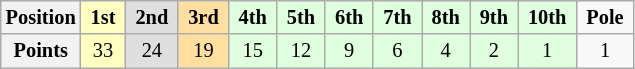<table class="wikitable" style="font-size:85%; text-align:center">
<tr>
<th>Position</th>
<td style="background:#FFFFBF;"> <strong>1st</strong> </td>
<td style="background:#DFDFDF;"> <strong>2nd</strong> </td>
<td style="background:#FFDF9F;"> <strong>3rd</strong> </td>
<td style="background:#DFFFDF;"> <strong>4th</strong> </td>
<td style="background:#DFFFDF;"> <strong>5th</strong> </td>
<td style="background:#DFFFDF;"> <strong>6th</strong> </td>
<td style="background:#DFFFDF;"> <strong>7th</strong> </td>
<td style="background:#DFFFDF;"> <strong>8th</strong> </td>
<td style="background:#DFFFDF;"> <strong>9th</strong> </td>
<td style="background:#DFFFDF;"> <strong>10th</strong> </td>
<td> <strong>Pole</strong> </td>
</tr>
<tr>
<th>Points</th>
<td style="background:#FFFFBF;">33</td>
<td style="background:#DFDFDF;">24</td>
<td style="background:#FFDF9F;">19</td>
<td style="background:#DFFFDF;">15</td>
<td style="background:#DFFFDF;">12</td>
<td style="background:#DFFFDF;">9</td>
<td style="background:#DFFFDF;">6</td>
<td style="background:#DFFFDF;">4</td>
<td style="background:#DFFFDF;">2</td>
<td style="background:#DFFFDF;">1</td>
<td>1</td>
</tr>
</table>
